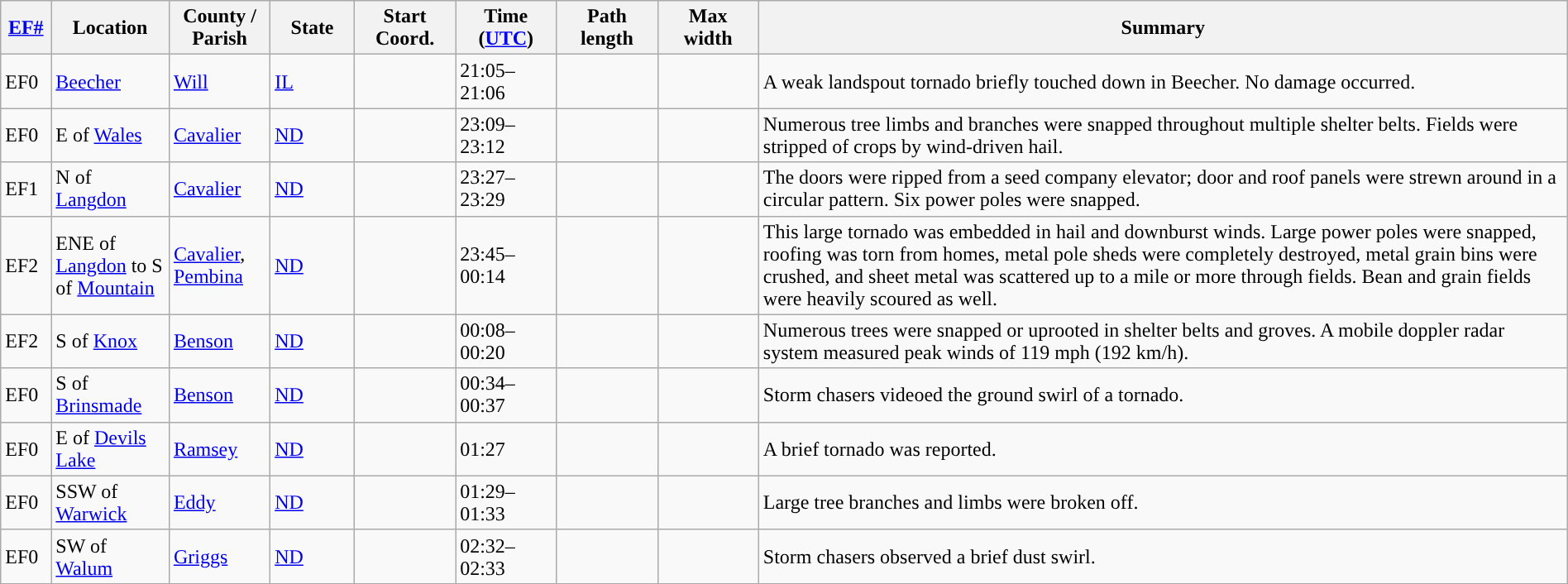<table class="wikitable sortable" style="width:100%;">
<tr>
<th scope="col"  style="width:3%; text-align:center;"><a href='#'>EF#</a></th>
<th scope="col"  style="width:7%; text-align:center;" class="unsortable">Location</th>
<th scope="col"  style="width:6%; text-align:center;" class="unsortable">County / Parish</th>
<th scope="col"  style="width:5%; text-align:center;">State</th>
<th scope="col"  style="width:6%; text-align:center;">Start Coord.</th>
<th scope="col"  style="width:6%; text-align:center;">Time (<a href='#'>UTC</a>)</th>
<th scope="col"  style="width:6%; text-align:center;">Path length</th>
<th scope="col"  style="width:6%; text-align:center;">Max width</th>
<th scope="col" class="unsortable" style="width:48%; text-align:center;">Summary</th>
</tr>
<tr>
<td>EF0</td>
<td><a href='#'>Beecher</a></td>
<td><a href='#'>Will</a></td>
<td><a href='#'>IL</a></td>
<td></td>
<td>21:05–21:06</td>
<td></td>
<td></td>
<td>A weak landspout tornado briefly touched down in Beecher. No damage occurred.</td>
</tr>
<tr>
<td>EF0</td>
<td>E of <a href='#'>Wales</a></td>
<td><a href='#'>Cavalier</a></td>
<td><a href='#'>ND</a></td>
<td></td>
<td>23:09–23:12</td>
<td></td>
<td></td>
<td>Numerous tree limbs and branches were snapped throughout multiple shelter belts. Fields were stripped of crops by wind-driven hail.</td>
</tr>
<tr>
<td>EF1</td>
<td>N of <a href='#'>Langdon</a></td>
<td><a href='#'>Cavalier</a></td>
<td><a href='#'>ND</a></td>
<td></td>
<td>23:27–23:29</td>
<td></td>
<td></td>
<td>The doors were ripped from a seed company elevator; door and roof panels were strewn around in a circular pattern. Six power poles were snapped.</td>
</tr>
<tr>
<td>EF2</td>
<td>ENE of <a href='#'>Langdon</a> to S of <a href='#'>Mountain</a></td>
<td><a href='#'>Cavalier</a>, <a href='#'>Pembina</a></td>
<td><a href='#'>ND</a></td>
<td></td>
<td>23:45–00:14</td>
<td></td>
<td></td>
<td>This large tornado was embedded in hail and downburst winds. Large power poles were snapped, roofing was torn from homes, metal pole sheds were completely destroyed, metal grain bins were crushed, and sheet metal was scattered up to a mile or more through fields. Bean and grain fields were heavily scoured as well.</td>
</tr>
<tr>
<td>EF2</td>
<td>S of <a href='#'>Knox</a></td>
<td><a href='#'>Benson</a></td>
<td><a href='#'>ND</a></td>
<td></td>
<td>00:08–00:20</td>
<td></td>
<td></td>
<td>Numerous trees were snapped or uprooted in shelter belts and groves. A mobile doppler radar system measured peak winds of 119 mph (192 km/h).</td>
</tr>
<tr>
<td>EF0</td>
<td>S of <a href='#'>Brinsmade</a></td>
<td><a href='#'>Benson</a></td>
<td><a href='#'>ND</a></td>
<td></td>
<td>00:34–00:37</td>
<td></td>
<td></td>
<td>Storm chasers videoed the ground swirl of a tornado.</td>
</tr>
<tr>
<td>EF0</td>
<td>E of <a href='#'>Devils Lake</a></td>
<td><a href='#'>Ramsey</a></td>
<td><a href='#'>ND</a></td>
<td></td>
<td>01:27</td>
<td></td>
<td></td>
<td>A brief tornado was reported.</td>
</tr>
<tr>
<td>EF0</td>
<td>SSW of <a href='#'>Warwick</a></td>
<td><a href='#'>Eddy</a></td>
<td><a href='#'>ND</a></td>
<td></td>
<td>01:29–01:33</td>
<td></td>
<td></td>
<td>Large tree branches and limbs were broken off.</td>
</tr>
<tr>
<td>EF0</td>
<td>SW of <a href='#'>Walum</a></td>
<td><a href='#'>Griggs</a></td>
<td><a href='#'>ND</a></td>
<td></td>
<td>02:32–02:33</td>
<td></td>
<td></td>
<td>Storm chasers observed a brief dust swirl.</td>
</tr>
<tr>
</tr>
</table>
